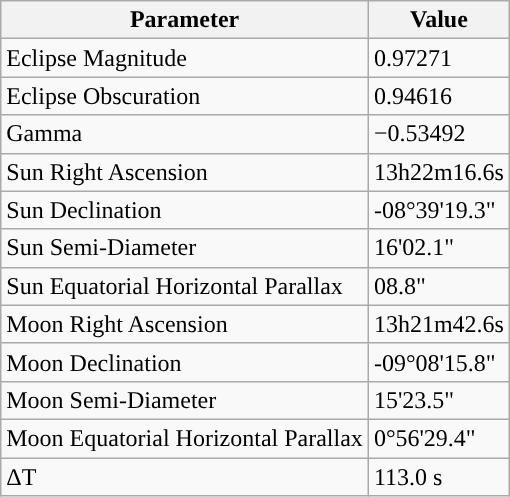<table class="wikitable">
<tr>
<th>Parameter</th>
<th>Value</th>
</tr>
<tr>
<td>Eclipse Magnitude</td>
<td>0.97271</td>
</tr>
<tr>
<td>Eclipse Obscuration</td>
<td>0.94616</td>
</tr>
<tr>
<td>Gamma</td>
<td>−0.53492</td>
</tr>
<tr>
<td>Sun Right Ascension</td>
<td>13h22m16.6s</td>
</tr>
<tr>
<td>Sun Declination</td>
<td>-08°39'19.3"</td>
</tr>
<tr>
<td>Sun Semi-Diameter</td>
<td>16'02.1"</td>
</tr>
<tr>
<td>Sun Equatorial Horizontal Parallax</td>
<td>08.8"</td>
</tr>
<tr>
<td>Moon Right Ascension</td>
<td>13h21m42.6s</td>
</tr>
<tr>
<td>Moon Declination</td>
<td>-09°08'15.8"</td>
</tr>
<tr>
<td>Moon Semi-Diameter</td>
<td>15'23.5"</td>
</tr>
<tr>
<td>Moon Equatorial Horizontal Parallax</td>
<td>0°56'29.4"</td>
</tr>
<tr>
<td>ΔT</td>
<td>113.0 s</td>
</tr>
</table>
